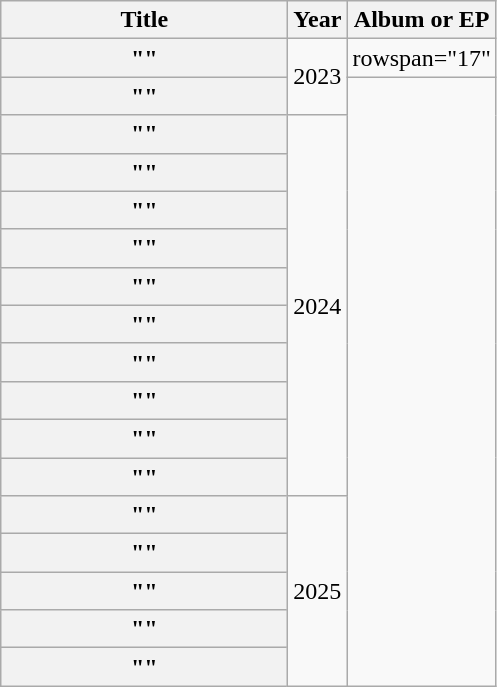<table class="wikitable plainrowheaders" style="text-align:center;">
<tr>
<th scope="col" style="width:11.5em;">Title</th>
<th scope="col">Year</th>
<th scope="col">Album or EP</th>
</tr>
<tr>
<th scope="row">""</th>
<td rowspan="2">2023</td>
<td>rowspan="17" </td>
</tr>
<tr>
<th scope="row">""</th>
</tr>
<tr>
<th scope="row">""<br></th>
<td rowspan="10">2024</td>
</tr>
<tr>
<th scope="row">""<br></th>
</tr>
<tr>
<th scope="row">""</th>
</tr>
<tr>
<th scope="row">""</th>
</tr>
<tr>
<th scope="row">""<br></th>
</tr>
<tr>
<th scope="row">""<br></th>
</tr>
<tr>
<th scope="row">""</th>
</tr>
<tr>
<th scope="row">""</th>
</tr>
<tr>
<th scope="row">""</th>
</tr>
<tr>
<th scope="row">""</th>
</tr>
<tr>
<th scope="row">""<br></th>
<td rowspan="5">2025</td>
</tr>
<tr>
<th scope="row">""<br></th>
</tr>
<tr>
<th scope="row">""</th>
</tr>
<tr>
<th scope="row">""</th>
</tr>
<tr>
<th scope="row">""</th>
</tr>
</table>
